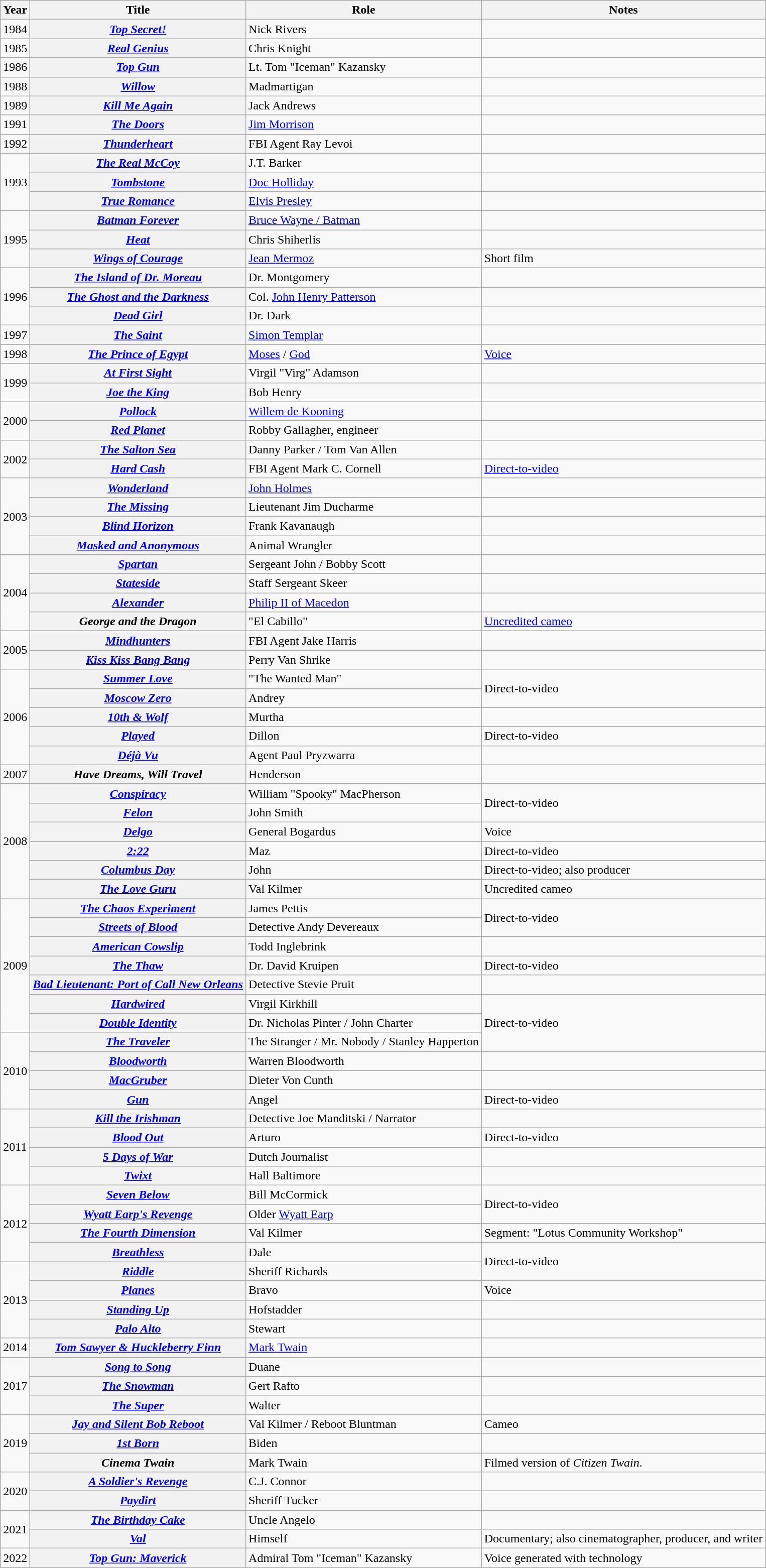<table class="wikitable sortable plainrowheaders">
<tr>
<th scope="col">Year</th>
<th scope="col">Title</th>
<th scope="col">Role</th>
<th scope="col" class="unsortable">Notes</th>
</tr>
<tr>
<td>1984</td>
<th scope="row"><em><a href='#'>Top Secret!</a></em></th>
<td>Nick Rivers</td>
<td></td>
</tr>
<tr>
<td>1985</td>
<th scope="row"><em><a href='#'>Real Genius</a></em></th>
<td>Chris Knight</td>
<td></td>
</tr>
<tr>
<td>1986</td>
<th scope="row"><em><a href='#'>Top Gun</a></em></th>
<td>Lt. Tom "Iceman" Kazansky</td>
<td></td>
</tr>
<tr>
<td>1988</td>
<th scope="row"><em><a href='#'>Willow</a></em></th>
<td>Madmartigan</td>
<td></td>
</tr>
<tr>
<td>1989</td>
<th scope="row"><em><a href='#'>Kill Me Again</a></em></th>
<td>Jack Andrews</td>
<td></td>
</tr>
<tr>
<td>1991</td>
<th scope="row"><em><a href='#'>The Doors</a></em></th>
<td><a href='#'>Jim Morrison</a></td>
<td></td>
</tr>
<tr>
<td>1992</td>
<th scope="row"><em><a href='#'>Thunderheart</a></em></th>
<td>FBI Agent Ray Levoi</td>
<td></td>
</tr>
<tr>
<td rowspan=3>1993</td>
<th scope="row"><em><a href='#'>The Real McCoy</a></em></th>
<td>J.T. Barker</td>
<td></td>
</tr>
<tr>
<th scope="row"><em><a href='#'>Tombstone</a></em></th>
<td><a href='#'>Doc Holliday</a></td>
<td></td>
</tr>
<tr>
<th scope="row"><em><a href='#'>True Romance</a></em></th>
<td><a href='#'>Elvis Presley</a></td>
<td></td>
</tr>
<tr>
<td rowspan=3>1995</td>
<th scope="row"><em><a href='#'>Batman Forever</a></em></th>
<td><a href='#'>Bruce Wayne / Batman</a></td>
<td></td>
</tr>
<tr>
<th scope="row"><em><a href='#'>Heat</a></em></th>
<td>Chris Shiherlis</td>
<td></td>
</tr>
<tr>
<th scope="row"><em><a href='#'>Wings of Courage</a></em></th>
<td><a href='#'>Jean Mermoz</a></td>
<td>Short film</td>
</tr>
<tr>
<td rowspan=3>1996</td>
<th scope="row"><em><a href='#'>The Island of Dr. Moreau</a></em></th>
<td>Dr. Montgomery</td>
<td></td>
</tr>
<tr>
<th scope="row"><em><a href='#'>The Ghost and the Darkness</a></em></th>
<td>Col. <a href='#'>John Henry Patterson</a></td>
<td></td>
</tr>
<tr>
<th scope="row"><em><a href='#'>Dead Girl</a></em></th>
<td>Dr. Dark</td>
<td></td>
</tr>
<tr>
<td>1997</td>
<th scope="row"><em><a href='#'>The Saint</a></em></th>
<td><a href='#'>Simon Templar</a></td>
<td></td>
</tr>
<tr>
<td>1998</td>
<th scope="row"><em><a href='#'>The Prince of Egypt</a></em></th>
<td><a href='#'>Moses</a> / <a href='#'>God</a></td>
<td><a href='#'>Voice</a></td>
</tr>
<tr>
<td rowspan=2>1999</td>
<th scope="row"><em><a href='#'>At First Sight</a></em></th>
<td>Virgil "Virg" Adamson</td>
<td></td>
</tr>
<tr>
<th scope="row"><em><a href='#'>Joe the King</a></em></th>
<td>Bob Henry</td>
<td></td>
</tr>
<tr>
<td rowspan=2>2000</td>
<th scope="row"><em><a href='#'>Pollock</a></em></th>
<td><a href='#'>Willem de Kooning</a></td>
<td></td>
</tr>
<tr>
<th scope="row"><em><a href='#'>Red Planet</a></em></th>
<td>Robby Gallagher, engineer</td>
<td></td>
</tr>
<tr>
<td rowspan=2>2002</td>
<th scope="row"><em><a href='#'>The Salton Sea</a></em></th>
<td>Danny Parker / Tom Van Allen</td>
<td></td>
</tr>
<tr>
<th scope="row"><em><a href='#'>Hard Cash</a></em></th>
<td>FBI Agent Mark C. Cornell</td>
<td><a href='#'>Direct-to-video</a></td>
</tr>
<tr>
<td rowspan=4>2003</td>
<th scope="row"><em><a href='#'>Wonderland</a></em></th>
<td><a href='#'>John Holmes</a></td>
<td></td>
</tr>
<tr>
<th scope="row"><em><a href='#'>The Missing</a></em></th>
<td>Lieutenant Jim Ducharme</td>
<td></td>
</tr>
<tr>
<th scope="row"><em><a href='#'>Blind Horizon</a></em></th>
<td>Frank Kavanaugh</td>
<td></td>
</tr>
<tr>
<th scope="row"><em><a href='#'>Masked and Anonymous</a></em></th>
<td>Animal Wrangler</td>
<td></td>
</tr>
<tr>
<td rowspan=4>2004</td>
<th scope="row"><em><a href='#'>Spartan</a></em></th>
<td>Sergeant John / Bobby Scott</td>
<td></td>
</tr>
<tr>
<th scope="row"><em><a href='#'>Stateside</a></em></th>
<td>Staff Sergeant Skeer</td>
<td></td>
</tr>
<tr>
<th scope="row"><em><a href='#'>Alexander</a></em></th>
<td><a href='#'>Philip II of Macedon</a></td>
<td></td>
</tr>
<tr>
<th scope="row"><em>George and the Dragon</em></th>
<td>"El Cabillo"</td>
<td><a href='#'>Uncredited cameo</a></td>
</tr>
<tr>
<td rowspan=2>2005</td>
<th scope="row"><em><a href='#'>Mindhunters</a></em></th>
<td>FBI Agent Jake Harris</td>
<td></td>
</tr>
<tr>
<th scope="row"><em><a href='#'>Kiss Kiss Bang Bang</a></em></th>
<td>Perry Van Shrike</td>
<td></td>
</tr>
<tr>
<td rowspan=5>2006</td>
<th scope="row"><em><a href='#'>Summer Love</a></em></th>
<td>"The Wanted Man"</td>
<td rowspan=2>Direct-to-video</td>
</tr>
<tr>
<th scope="row"><em><a href='#'>Moscow Zero</a></em></th>
<td>Andrey</td>
</tr>
<tr>
<th scope="row"><em><a href='#'>10th & Wolf</a></em></th>
<td>Murtha</td>
<td></td>
</tr>
<tr>
<th scope="row"><em><a href='#'>Played</a></em></th>
<td>Dillon</td>
<td>Direct-to-video</td>
</tr>
<tr>
<th scope="row"><em><a href='#'>Déjà Vu</a></em></th>
<td>Agent Paul Pryzwarra</td>
<td></td>
</tr>
<tr>
<td>2007</td>
<th scope="row"><em>Have Dreams, Will Travel</em></th>
<td>Henderson</td>
<td></td>
</tr>
<tr>
<td rowspan=6>2008</td>
<th scope="row"><em><a href='#'>Conspiracy</a></em></th>
<td>William "Spooky" MacPherson</td>
<td rowspan=2>Direct-to-video</td>
</tr>
<tr>
<th scope="row"><em><a href='#'>Felon</a></em></th>
<td>John Smith</td>
</tr>
<tr>
<th scope="row"><em><a href='#'>Delgo</a></em></th>
<td>General Bogardus</td>
<td>Voice</td>
</tr>
<tr>
<th scope="row"><em><a href='#'>2:22</a></em></th>
<td>Maz</td>
<td>Direct-to-video</td>
</tr>
<tr>
<th scope="row"><em><a href='#'>Columbus Day</a></em></th>
<td>John</td>
<td>Direct-to-video; also producer</td>
</tr>
<tr>
<th scope="row"><em><a href='#'>The Love Guru</a></em></th>
<td>Val Kilmer</td>
<td>Uncredited cameo</td>
</tr>
<tr>
<td rowspan=7>2009</td>
<th scope="row"><em><a href='#'>The Chaos Experiment</a></em></th>
<td>James Pettis</td>
<td rowspan=2>Direct-to-video</td>
</tr>
<tr>
<th scope="row"><em><a href='#'>Streets of Blood</a></em></th>
<td>Detective Andy Devereaux</td>
</tr>
<tr>
<th scope="row"><em><a href='#'>American Cowslip</a></em></th>
<td>Todd Inglebrink</td>
<td></td>
</tr>
<tr>
<th scope="row"><em><a href='#'>The Thaw</a></em></th>
<td>Dr. David Kruipen</td>
<td>Direct-to-video</td>
</tr>
<tr>
<th scope="row"><em><a href='#'>Bad Lieutenant: Port of Call New Orleans</a></em></th>
<td>Detective Stevie Pruit</td>
<td></td>
</tr>
<tr>
<th scope="row"><em><a href='#'>Hardwired</a></em></th>
<td>Virgil Kirkhill</td>
<td rowspan=3>Direct-to-video</td>
</tr>
<tr>
<th scope="row"><em><a href='#'>Double Identity</a></em></th>
<td>Dr. Nicholas Pinter / John Charter</td>
</tr>
<tr>
<td rowspan=4>2010</td>
<th scope="row"><em><a href='#'>The Traveler</a></em></th>
<td>The Stranger / Mr. Nobody / Stanley Happerton</td>
</tr>
<tr>
<th scope="row"><em><a href='#'>Bloodworth</a></em></th>
<td>Warren Bloodworth</td>
<td></td>
</tr>
<tr>
<th scope="row"><em><a href='#'>MacGruber</a></em></th>
<td>Dieter Von Cunth</td>
<td></td>
</tr>
<tr>
<th scope="row"><em><a href='#'>Gun</a></em></th>
<td>Angel</td>
<td>Direct-to-video</td>
</tr>
<tr>
<td rowspan=4>2011</td>
<th scope="row"><em><a href='#'>Kill the Irishman</a></em></th>
<td>Detective Joe Manditski / Narrator</td>
<td></td>
</tr>
<tr>
<th scope="row"><em><a href='#'>Blood Out</a></em></th>
<td>Arturo</td>
<td>Direct-to-video</td>
</tr>
<tr>
<th scope="row"><em><a href='#'>5 Days of War</a></em></th>
<td>Dutch Journalist</td>
<td></td>
</tr>
<tr>
<th scope="row"><em><a href='#'>Twixt</a></em></th>
<td>Hall Baltimore</td>
<td></td>
</tr>
<tr>
<td rowspan=4>2012</td>
<th scope="row"><em><a href='#'>Seven Below</a></em></th>
<td>Bill McCormick</td>
<td rowspan=2>Direct-to-video</td>
</tr>
<tr>
<th scope="row"><em><a href='#'>Wyatt Earp's Revenge</a></em></th>
<td>Older <a href='#'>Wyatt Earp</a></td>
</tr>
<tr>
<th scope="row"><em><a href='#'>The Fourth Dimension</a></em></th>
<td>Val Kilmer</td>
<td>Segment: "Lotus Community Workshop"</td>
</tr>
<tr>
<th scope="row"><em><a href='#'>Breathless</a></em></th>
<td>Dale</td>
<td rowspan=2>Direct-to-video</td>
</tr>
<tr>
<td rowspan=4>2013</td>
<th scope="row"><em><a href='#'>Riddle</a></em></th>
<td>Sheriff Richards</td>
</tr>
<tr>
<th scope="row"><em><a href='#'>Planes</a></em></th>
<td>Bravo</td>
<td>Voice</td>
</tr>
<tr>
<th scope="row"><em><a href='#'>Standing Up</a></em></th>
<td>Hofstadder</td>
<td></td>
</tr>
<tr>
<th scope="row"><em><a href='#'>Palo Alto</a></em></th>
<td>Stewart</td>
<td></td>
</tr>
<tr>
<td>2014</td>
<th scope="row"><em><a href='#'>Tom Sawyer & Huckleberry Finn</a></em></th>
<td><a href='#'>Mark Twain</a></td>
<td></td>
</tr>
<tr>
<td rowspan=3>2017</td>
<th scope="row"><em><a href='#'>Song to Song</a></em></th>
<td>Duane</td>
<td></td>
</tr>
<tr>
<th scope="row"><em><a href='#'>The Snowman</a></em></th>
<td>Gert Rafto</td>
<td></td>
</tr>
<tr>
<th scope="row"><em><a href='#'>The Super</a></em></th>
<td>Walter</td>
<td></td>
</tr>
<tr>
<td rowspan=3>2019</td>
<th scope="row"><em><a href='#'>Jay and Silent Bob Reboot</a></em></th>
<td>Val Kilmer / Reboot Bluntman</td>
<td>Cameo</td>
</tr>
<tr>
<th scope="row"><em><a href='#'>1st Born</a></em></th>
<td>Biden</td>
<td></td>
</tr>
<tr>
<th scope="row"><em>Cinema Twain</em></th>
<td>Mark Twain</td>
<td>Filmed version of <em>Citizen Twain</em>.</td>
</tr>
<tr>
<td rowspan=2>2020</td>
<th scope="row"><em><a href='#'>A Soldier's Revenge</a></em></th>
<td>C.J. Connor</td>
<td></td>
</tr>
<tr>
<th scope="row"><em><a href='#'>Paydirt</a></em></th>
<td>Sheriff Tucker</td>
<td></td>
</tr>
<tr>
<td rowspan=2>2021</td>
<th scope="row"><em><a href='#'>The Birthday Cake</a></em></th>
<td>Uncle Angelo</td>
<td></td>
</tr>
<tr>
<th scope="row"><em><a href='#'>Val</a></em></th>
<td>Himself</td>
<td>Documentary; also cinematographer, producer, and writer</td>
</tr>
<tr>
<td>2022</td>
<th scope="row"><em><a href='#'>Top Gun: Maverick</a></em></th>
<td>Admiral Tom "Iceman" Kazansky</td>
<td>Voice generated with technology</td>
</tr>
</table>
